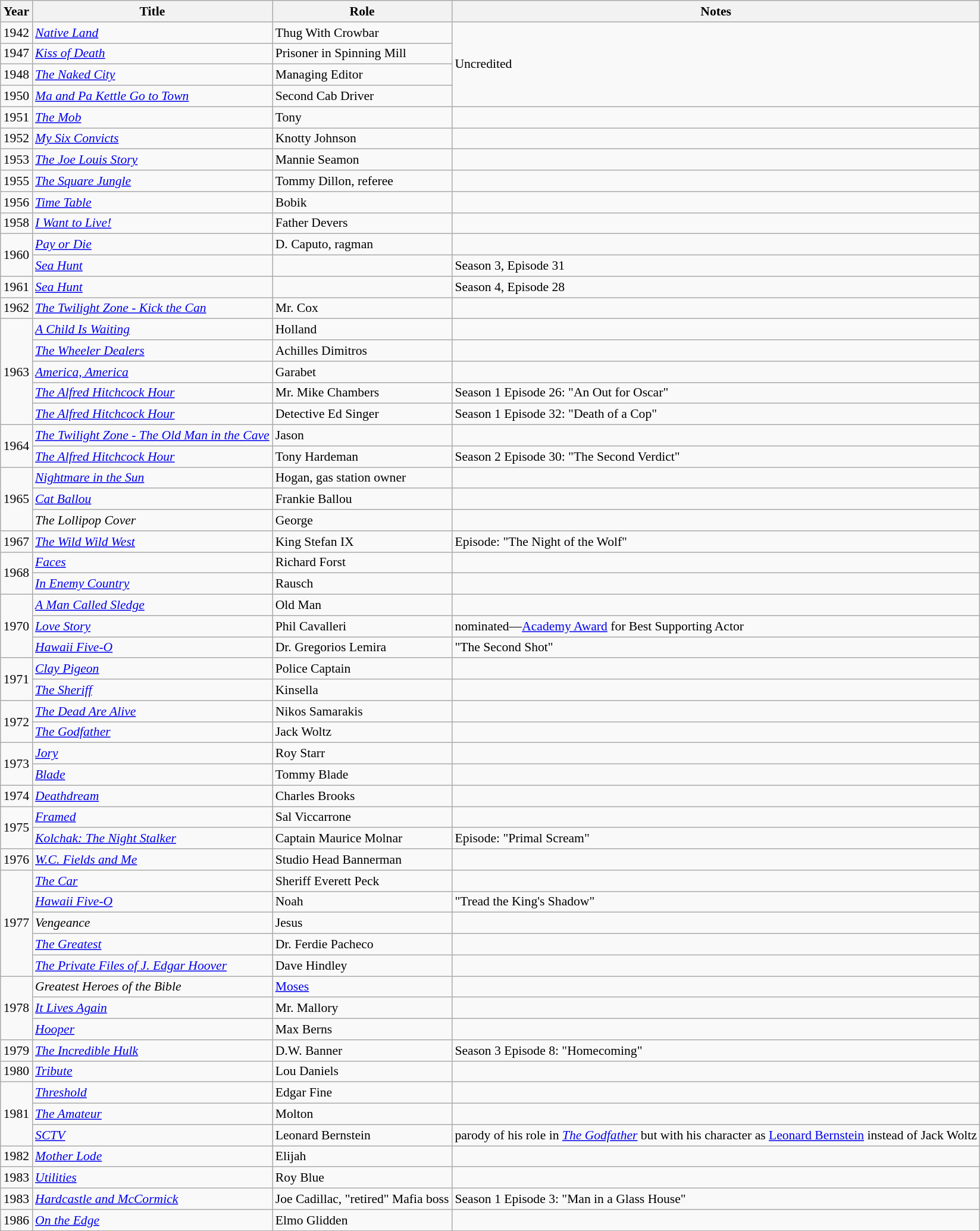<table class="wikitable" style="font-size: 90%;">
<tr>
<th>Year</th>
<th>Title</th>
<th>Role</th>
<th>Notes</th>
</tr>
<tr>
<td>1942</td>
<td><em><a href='#'>Native Land</a></em></td>
<td>Thug With Crowbar</td>
<td rowspan="4">Uncredited</td>
</tr>
<tr>
<td>1947</td>
<td><em><a href='#'>Kiss of Death</a></em></td>
<td>Prisoner in Spinning Mill</td>
</tr>
<tr>
<td>1948</td>
<td><em><a href='#'>The Naked City</a></em></td>
<td>Managing Editor</td>
</tr>
<tr>
<td>1950</td>
<td><em><a href='#'>Ma and Pa Kettle Go to Town</a></em></td>
<td>Second Cab Driver</td>
</tr>
<tr>
<td>1951</td>
<td><em><a href='#'>The Mob</a></em></td>
<td>Tony</td>
<td></td>
</tr>
<tr>
<td>1952</td>
<td><em><a href='#'>My Six Convicts</a></em></td>
<td>Knotty Johnson</td>
<td></td>
</tr>
<tr>
<td>1953</td>
<td><em><a href='#'>The Joe Louis Story</a></em></td>
<td>Mannie Seamon</td>
<td></td>
</tr>
<tr>
<td>1955</td>
<td><em><a href='#'>The Square Jungle</a></em></td>
<td>Tommy Dillon, referee</td>
<td></td>
</tr>
<tr>
<td>1956</td>
<td><em><a href='#'>Time Table</a></em></td>
<td>Bobik</td>
<td></td>
</tr>
<tr>
<td>1958</td>
<td><em><a href='#'>I Want to Live!</a></em></td>
<td>Father Devers</td>
<td></td>
</tr>
<tr>
<td rowspan=2>1960</td>
<td><em><a href='#'>Pay or Die</a></em></td>
<td>D. Caputo, ragman</td>
<td></td>
</tr>
<tr>
<td><em><a href='#'>Sea Hunt</a></em></td>
<td></td>
<td>Season 3, Episode 31</td>
</tr>
<tr>
<td>1961</td>
<td><em><a href='#'>Sea Hunt</a></em></td>
<td></td>
<td>Season 4, Episode 28</td>
</tr>
<tr>
<td>1962</td>
<td><em><a href='#'>The Twilight Zone - Kick the Can</a></em></td>
<td>Mr. Cox</td>
<td></td>
</tr>
<tr>
<td rowspan=5>1963</td>
<td><em><a href='#'>A Child Is Waiting</a></em></td>
<td>Holland</td>
<td></td>
</tr>
<tr>
<td><em><a href='#'>The Wheeler Dealers</a></em></td>
<td>Achilles Dimitros</td>
<td></td>
</tr>
<tr>
<td><em><a href='#'>America, America</a></em></td>
<td>Garabet</td>
<td></td>
</tr>
<tr>
<td><em><a href='#'>The Alfred Hitchcock Hour</a></em></td>
<td>Mr. Mike Chambers</td>
<td>Season 1 Episode 26: "An Out for Oscar"</td>
</tr>
<tr>
<td><em><a href='#'>The Alfred Hitchcock Hour</a></em></td>
<td>Detective Ed Singer</td>
<td>Season 1 Episode 32: "Death of a Cop"</td>
</tr>
<tr>
<td rowspan=2>1964</td>
<td><em><a href='#'>The Twilight Zone - The Old Man in the Cave</a></em></td>
<td>Jason</td>
<td></td>
</tr>
<tr>
<td><em><a href='#'>The Alfred Hitchcock Hour</a></em></td>
<td>Tony Hardeman</td>
<td>Season 2 Episode 30: "The Second Verdict"</td>
</tr>
<tr>
<td rowspan=3>1965</td>
<td><em><a href='#'>Nightmare in the Sun</a></em></td>
<td>Hogan, gas station owner</td>
<td></td>
</tr>
<tr>
<td><em><a href='#'>Cat Ballou</a></em></td>
<td>Frankie Ballou</td>
<td></td>
</tr>
<tr>
<td><em>The Lollipop Cover</em></td>
<td>George</td>
<td></td>
</tr>
<tr>
<td>1967</td>
<td><em><a href='#'>The Wild Wild West</a></em></td>
<td>King Stefan IX</td>
<td>Episode: "The Night of the Wolf"</td>
</tr>
<tr>
<td rowspan=2>1968</td>
<td><em><a href='#'>Faces</a></em></td>
<td>Richard Forst</td>
<td></td>
</tr>
<tr>
<td><em><a href='#'>In Enemy Country</a></em></td>
<td>Rausch</td>
<td></td>
</tr>
<tr>
<td rowspan=3>1970</td>
<td><em><a href='#'>A Man Called Sledge</a></em></td>
<td>Old Man</td>
<td></td>
</tr>
<tr>
<td><em><a href='#'>Love Story</a></em></td>
<td>Phil Cavalleri</td>
<td>nominated—<a href='#'>Academy Award</a> for Best Supporting Actor</td>
</tr>
<tr>
<td><em><a href='#'>Hawaii Five-O</a></em></td>
<td>Dr. Gregorios Lemira</td>
<td>"The Second Shot"</td>
</tr>
<tr>
<td rowspan=2>1971</td>
<td><em><a href='#'>Clay Pigeon</a></em></td>
<td>Police Captain</td>
<td></td>
</tr>
<tr>
<td><em><a href='#'>The Sheriff</a></em></td>
<td>Kinsella</td>
<td></td>
</tr>
<tr>
<td rowspan=2>1972</td>
<td><em><a href='#'>The Dead Are Alive</a></em></td>
<td>Nikos Samarakis</td>
<td></td>
</tr>
<tr>
<td><em><a href='#'>The Godfather</a></em></td>
<td>Jack Woltz</td>
<td></td>
</tr>
<tr>
<td rowspan=2>1973</td>
<td><em><a href='#'>Jory</a></em></td>
<td>Roy Starr</td>
<td></td>
</tr>
<tr>
<td><em><a href='#'>Blade</a></em></td>
<td>Tommy Blade</td>
<td></td>
</tr>
<tr>
<td>1974</td>
<td><em><a href='#'>Deathdream</a></em></td>
<td>Charles Brooks</td>
<td></td>
</tr>
<tr>
<td rowspan=2>1975</td>
<td><em><a href='#'>Framed</a></em></td>
<td>Sal Viccarrone</td>
<td></td>
</tr>
<tr>
<td><em><a href='#'>Kolchak: The Night Stalker</a></em></td>
<td>Captain Maurice Molnar</td>
<td>Episode: "Primal Scream"</td>
</tr>
<tr>
<td>1976</td>
<td><em><a href='#'>W.C. Fields and Me</a></em></td>
<td>Studio Head Bannerman</td>
<td></td>
</tr>
<tr>
<td rowspan=5>1977</td>
<td><em><a href='#'>The Car</a></em></td>
<td>Sheriff Everett Peck</td>
<td></td>
</tr>
<tr>
<td><em><a href='#'>Hawaii Five-O</a></em></td>
<td>Noah</td>
<td>"Tread the King's Shadow"</td>
</tr>
<tr>
<td><em>Vengeance</em></td>
<td>Jesus</td>
<td></td>
</tr>
<tr>
<td><em><a href='#'>The Greatest</a></em></td>
<td>Dr. Ferdie Pacheco</td>
<td></td>
</tr>
<tr>
<td><em><a href='#'>The Private Files of J. Edgar Hoover</a></em></td>
<td>Dave Hindley</td>
<td></td>
</tr>
<tr>
<td rowspan=3>1978</td>
<td><em>Greatest Heroes of the Bible</em></td>
<td><a href='#'>Moses</a></td>
<td></td>
</tr>
<tr>
<td><em><a href='#'>It Lives Again</a></em></td>
<td>Mr. Mallory</td>
<td></td>
</tr>
<tr>
<td><em><a href='#'>Hooper</a></em></td>
<td>Max Berns</td>
<td></td>
</tr>
<tr>
<td>1979</td>
<td><em><a href='#'>The Incredible Hulk</a></em></td>
<td>D.W. Banner</td>
<td>Season 3 Episode 8: "Homecoming"</td>
</tr>
<tr>
<td>1980</td>
<td><em><a href='#'>Tribute</a></em></td>
<td>Lou Daniels</td>
<td></td>
</tr>
<tr>
<td rowspan=3>1981</td>
<td><em><a href='#'>Threshold</a></em></td>
<td>Edgar Fine</td>
<td></td>
</tr>
<tr>
<td><em><a href='#'>The Amateur</a></em></td>
<td>Molton</td>
<td></td>
</tr>
<tr>
<td><em><a href='#'>SCTV</a></em></td>
<td>Leonard Bernstein</td>
<td>parody of his role in <em><a href='#'>The Godfather</a></em> but with his character as <a href='#'>Leonard Bernstein</a> instead of Jack Woltz</td>
</tr>
<tr>
<td>1982</td>
<td><em><a href='#'>Mother Lode</a></em></td>
<td>Elijah</td>
<td></td>
</tr>
<tr>
<td>1983</td>
<td><em><a href='#'>Utilities</a></em></td>
<td>Roy Blue</td>
<td></td>
</tr>
<tr>
<td>1983</td>
<td><em><a href='#'>Hardcastle and McCormick</a></em></td>
<td>Joe Cadillac, "retired" Mafia boss</td>
<td>Season 1 Episode 3: "Man in a Glass House"</td>
</tr>
<tr>
<td>1986</td>
<td><em><a href='#'>On the Edge</a></em></td>
<td>Elmo Glidden</td>
<td></td>
</tr>
</table>
